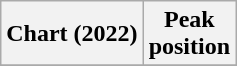<table class="wikitable plainrowheaders" style="text-align:center">
<tr>
<th>Chart (2022)</th>
<th>Peak<br>position</th>
</tr>
<tr>
</tr>
</table>
